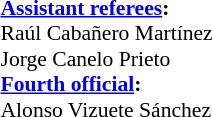<table width=50% style="font-size: 90%">
<tr>
<td><br><strong><a href='#'>Assistant referees</a>:</strong>
<br>Raúl Cabañero Martínez
<br>Jorge Canelo Prieto
<br><strong><a href='#'>Fourth official</a>:</strong>
<br>Alonso Vizuete Sánchez</td>
</tr>
</table>
